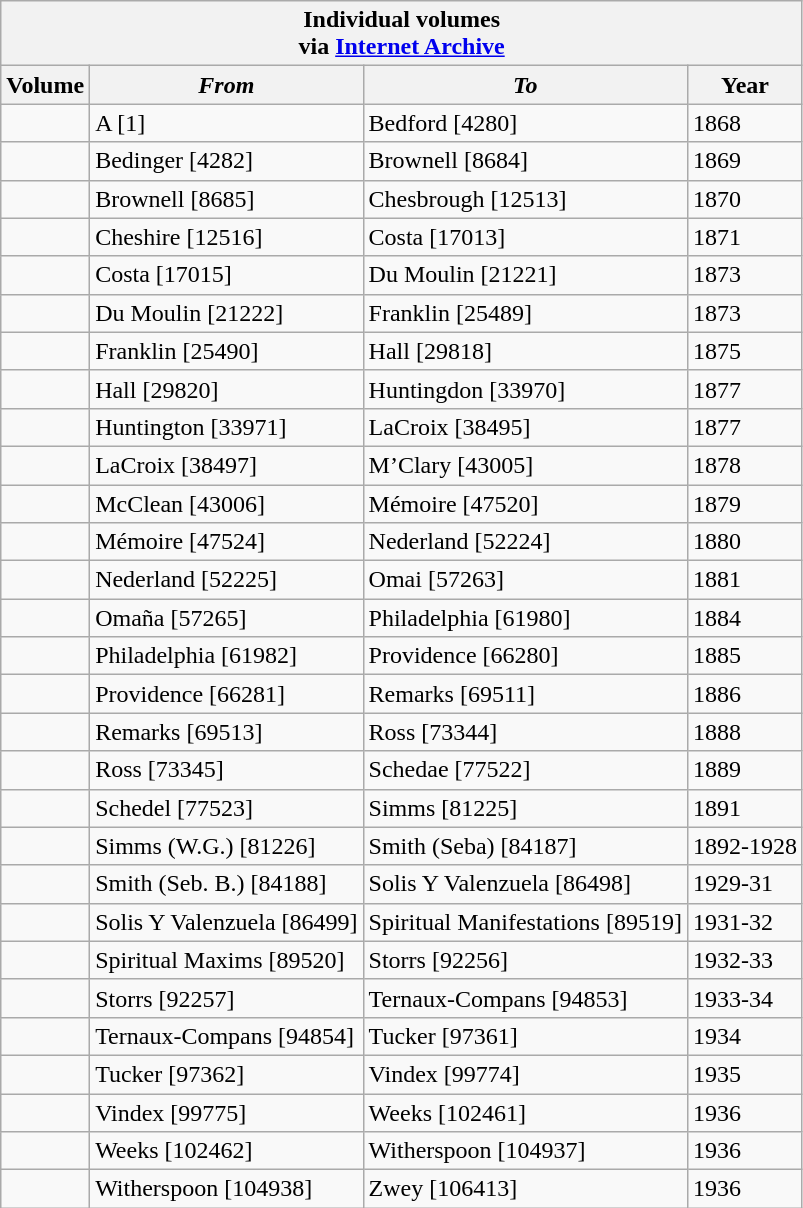<table align="center" class="wikitable">
<tr>
<th colspan="4">Individual volumes<br>via <a href='#'>Internet Archive</a></th>
</tr>
<tr>
<th>Volume</th>
<th><em>From</em></th>
<th><em>To</em></th>
<th>Year</th>
</tr>
<tr>
<td></td>
<td>A [1]</td>
<td>Bedford [4280]</td>
<td>1868</td>
</tr>
<tr>
<td></td>
<td>Bedinger [4282]</td>
<td>Brownell [8684]</td>
<td>1869</td>
</tr>
<tr>
<td></td>
<td>Brownell [8685]</td>
<td>Chesbrough [12513]</td>
<td>1870</td>
</tr>
<tr>
<td></td>
<td>Cheshire [12516]</td>
<td>Costa [17013]</td>
<td>1871</td>
</tr>
<tr>
<td></td>
<td>Costa [17015]</td>
<td>Du Moulin [21221]</td>
<td>1873</td>
</tr>
<tr>
<td></td>
<td>Du Moulin [21222]</td>
<td>Franklin [25489]</td>
<td>1873</td>
</tr>
<tr>
<td></td>
<td>Franklin [25490]</td>
<td>Hall [29818]</td>
<td>1875</td>
</tr>
<tr>
<td></td>
<td>Hall [29820]</td>
<td>Huntingdon [33970]</td>
<td>1877</td>
</tr>
<tr>
<td></td>
<td>Huntington [33971]</td>
<td>LaCroix [38495]</td>
<td>1877</td>
</tr>
<tr>
<td></td>
<td>LaCroix [38497]</td>
<td>M’Clary [43005]</td>
<td>1878</td>
</tr>
<tr>
<td></td>
<td>McClean [43006]</td>
<td>Mémoire [47520]</td>
<td>1879</td>
</tr>
<tr>
<td></td>
<td>Mémoire [47524]</td>
<td>Nederland [52224]</td>
<td>1880</td>
</tr>
<tr>
<td></td>
<td>Nederland [52225]</td>
<td>Omai [57263]</td>
<td>1881</td>
</tr>
<tr>
<td></td>
<td>Omaña [57265]</td>
<td>Philadelphia [61980]</td>
<td>1884</td>
</tr>
<tr>
<td></td>
<td>Philadelphia [61982]</td>
<td>Providence [66280]</td>
<td>1885</td>
</tr>
<tr>
<td></td>
<td>Providence [66281]</td>
<td>Remarks [69511]</td>
<td>1886</td>
</tr>
<tr>
<td></td>
<td>Remarks [69513]</td>
<td>Ross [73344]</td>
<td>1888</td>
</tr>
<tr>
<td></td>
<td>Ross [73345]</td>
<td>Schedae [77522]</td>
<td>1889</td>
</tr>
<tr>
<td></td>
<td>Schedel [77523]</td>
<td>Simms [81225]</td>
<td>1891</td>
</tr>
<tr>
<td></td>
<td>Simms (W.G.) [81226]</td>
<td>Smith (Seba) [84187]</td>
<td>1892-1928</td>
</tr>
<tr>
<td></td>
<td>Smith (Seb. B.) [84188]</td>
<td>Solis Y Valenzuela [86498]</td>
<td>1929-31</td>
</tr>
<tr>
<td></td>
<td>Solis Y Valenzuela [86499]</td>
<td>Spiritual Manifestations [89519]</td>
<td>1931-32</td>
</tr>
<tr>
<td></td>
<td>Spiritual Maxims [89520]</td>
<td>Storrs [92256]</td>
<td>1932-33</td>
</tr>
<tr>
<td></td>
<td>Storrs [92257]</td>
<td>Ternaux-Compans [94853]</td>
<td>1933-34</td>
</tr>
<tr>
<td></td>
<td>Ternaux-Compans [94854]</td>
<td>Tucker [97361]</td>
<td>1934</td>
</tr>
<tr>
<td></td>
<td>Tucker [97362]</td>
<td>Vindex [99774]</td>
<td>1935</td>
</tr>
<tr>
<td></td>
<td>Vindex [99775]</td>
<td>Weeks [102461]</td>
<td>1936</td>
</tr>
<tr>
<td></td>
<td>Weeks [102462]</td>
<td>Witherspoon [104937]</td>
<td>1936</td>
</tr>
<tr>
<td></td>
<td>Witherspoon [104938]</td>
<td>Zwey [106413]</td>
<td>1936</td>
</tr>
</table>
